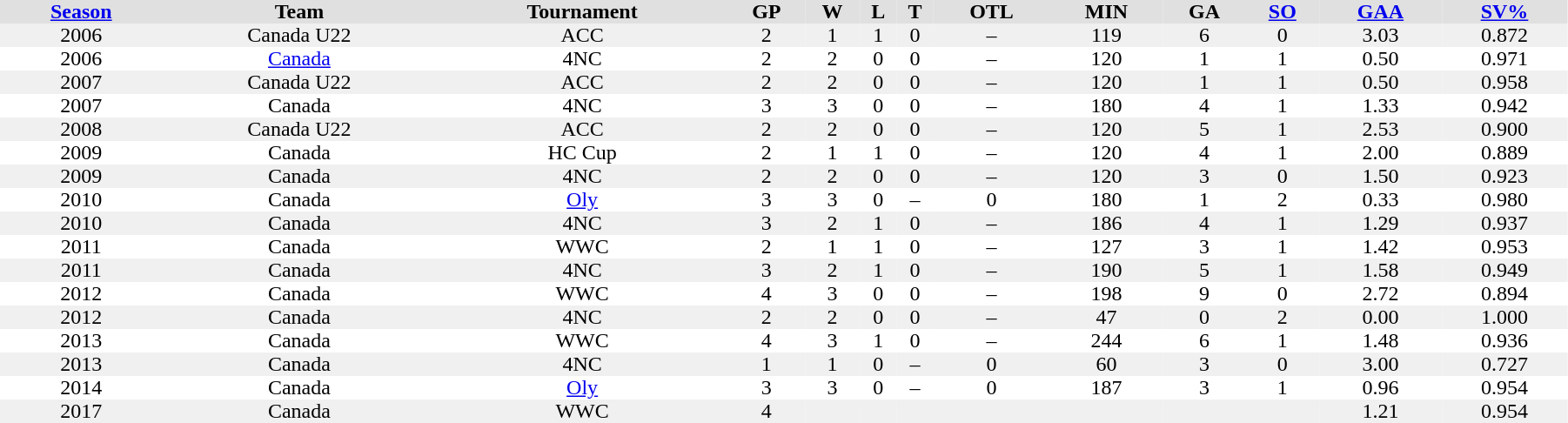<table border="0" cellpadding="0" cellspacing="0" style="width:95%;">
<tr>
<th colspan="3" style="background:#fff;"></th>
<th rowspan="99" style="background:#fff;"></th>
</tr>
<tr style="background:#e0e0e0; text-align:center;">
<th><a href='#'>Season</a></th>
<th>Team</th>
<th>Tournament</th>
<th>GP</th>
<th>W</th>
<th>L</th>
<th>T</th>
<th>OTL</th>
<th>MIN</th>
<th>GA</th>
<th><a href='#'>SO</a></th>
<th><a href='#'>GAA</a></th>
<th><a href='#'>SV%</a></th>
</tr>
<tr style="text-align:center; background:#f0f0f0;">
<td>2006</td>
<td>Canada U22</td>
<td>ACC</td>
<td>2</td>
<td>1</td>
<td>1</td>
<td>0</td>
<td>–</td>
<td>119</td>
<td>6</td>
<td>0</td>
<td>3.03</td>
<td>0.872</td>
</tr>
<tr style="text-align:center;">
<td>2006</td>
<td><a href='#'>Canada</a></td>
<td>4NC</td>
<td>2</td>
<td>2</td>
<td>0</td>
<td>0</td>
<td>–</td>
<td>120</td>
<td>1</td>
<td>1</td>
<td>0.50</td>
<td>0.971</td>
</tr>
<tr style="text-align:center; background:#f0f0f0;">
<td>2007</td>
<td>Canada U22</td>
<td>ACC</td>
<td>2</td>
<td>2</td>
<td>0</td>
<td>0</td>
<td>–</td>
<td>120</td>
<td>1</td>
<td>1</td>
<td>0.50</td>
<td>0.958</td>
</tr>
<tr style="text-align:center;">
<td>2007</td>
<td>Canada</td>
<td>4NC</td>
<td>3</td>
<td>3</td>
<td>0</td>
<td>0</td>
<td>–</td>
<td>180</td>
<td>4</td>
<td>1</td>
<td>1.33</td>
<td>0.942</td>
</tr>
<tr style="text-align:center; background:#f0f0f0;">
<td>2008</td>
<td>Canada U22</td>
<td>ACC</td>
<td>2</td>
<td>2</td>
<td>0</td>
<td>0</td>
<td>–</td>
<td>120</td>
<td>5</td>
<td>1</td>
<td>2.53</td>
<td>0.900</td>
</tr>
<tr style="text-align:center;">
<td>2009</td>
<td>Canada</td>
<td>HC Cup</td>
<td>2</td>
<td>1</td>
<td>1</td>
<td>0</td>
<td>–</td>
<td>120</td>
<td>4</td>
<td>1</td>
<td>2.00</td>
<td>0.889</td>
</tr>
<tr style="text-align:center; background:#f0f0f0;">
<td>2009</td>
<td>Canada</td>
<td>4NC</td>
<td>2</td>
<td>2</td>
<td>0</td>
<td>0</td>
<td>–</td>
<td>120</td>
<td>3</td>
<td>0</td>
<td>1.50</td>
<td>0.923</td>
</tr>
<tr style="text-align:center;">
<td>2010</td>
<td>Canada</td>
<td><a href='#'>Oly</a></td>
<td>3</td>
<td>3</td>
<td>0</td>
<td>–</td>
<td>0</td>
<td>180</td>
<td>1</td>
<td>2</td>
<td>0.33</td>
<td>0.980</td>
</tr>
<tr style="text-align:center; background:#f0f0f0;">
<td>2010</td>
<td>Canada</td>
<td>4NC</td>
<td>3</td>
<td>2</td>
<td>1</td>
<td>0</td>
<td>–</td>
<td>186</td>
<td>4</td>
<td>1</td>
<td>1.29</td>
<td>0.937</td>
</tr>
<tr style="text-align:center;">
<td>2011</td>
<td>Canada</td>
<td>WWC</td>
<td>2</td>
<td>1</td>
<td>1</td>
<td>0</td>
<td>–</td>
<td>127</td>
<td>3</td>
<td>1</td>
<td>1.42</td>
<td>0.953</td>
</tr>
<tr style="text-align:center; background:#f0f0f0;">
<td>2011</td>
<td>Canada</td>
<td>4NC</td>
<td>3</td>
<td>2</td>
<td>1</td>
<td>0</td>
<td>–</td>
<td>190</td>
<td>5</td>
<td>1</td>
<td>1.58</td>
<td>0.949</td>
</tr>
<tr style="text-align:center;">
<td>2012</td>
<td>Canada</td>
<td>WWC</td>
<td>4</td>
<td>3</td>
<td>0</td>
<td>0</td>
<td>–</td>
<td>198</td>
<td>9</td>
<td>0</td>
<td>2.72</td>
<td>0.894</td>
</tr>
<tr style="text-align:center; background:#f0f0f0;">
<td>2012</td>
<td>Canada</td>
<td>4NC</td>
<td>2</td>
<td>2</td>
<td>0</td>
<td>0</td>
<td>–</td>
<td>47</td>
<td>0</td>
<td>2</td>
<td>0.00</td>
<td>1.000</td>
</tr>
<tr style="text-align:center;">
<td>2013</td>
<td>Canada</td>
<td>WWC</td>
<td>4</td>
<td>3</td>
<td>1</td>
<td>0</td>
<td>–</td>
<td>244</td>
<td>6</td>
<td>1</td>
<td>1.48</td>
<td>0.936</td>
</tr>
<tr style="text-align:center; background:#f0f0f0;">
<td>2013</td>
<td>Canada</td>
<td>4NC</td>
<td>1</td>
<td>1</td>
<td>0</td>
<td>–</td>
<td>0</td>
<td>60</td>
<td>3</td>
<td>0</td>
<td>3.00</td>
<td>0.727</td>
</tr>
<tr style="text-align:center;">
<td>2014</td>
<td>Canada</td>
<td><a href='#'>Oly</a></td>
<td>3</td>
<td>3</td>
<td>0</td>
<td>–</td>
<td>0</td>
<td>187</td>
<td>3</td>
<td>1</td>
<td>0.96</td>
<td>0.954</td>
</tr>
<tr style="text-align:center; background:#f0f0f0;">
<td>2017</td>
<td>Canada</td>
<td>WWC</td>
<td>4</td>
<td></td>
<td></td>
<td></td>
<td></td>
<td></td>
<td></td>
<td></td>
<td>1.21</td>
<td>0.954</td>
</tr>
</table>
